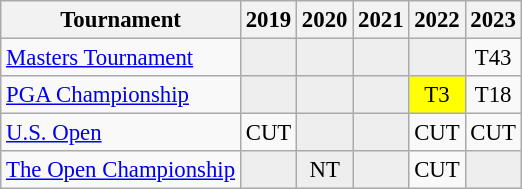<table class="wikitable" style="font-size:95%;text-align:center;">
<tr>
<th>Tournament</th>
<th>2019</th>
<th>2020</th>
<th>2021</th>
<th>2022</th>
<th>2023</th>
</tr>
<tr>
<td align=left><a href='#'>Masters Tournament</a></td>
<td style="background:#eeeeee;"></td>
<td style="background:#eeeeee;"></td>
<td style="background:#eeeeee;"></td>
<td style="background:#eeeeee;"></td>
<td>T43</td>
</tr>
<tr>
<td align=left><a href='#'>PGA Championship</a></td>
<td style="background:#eeeeee;"></td>
<td style="background:#eeeeee;"></td>
<td style="background:#eeeeee;"></td>
<td style="background:yellow;">T3</td>
<td>T18</td>
</tr>
<tr>
<td align=left><a href='#'>U.S. Open</a></td>
<td>CUT</td>
<td style="background:#eeeeee;"></td>
<td style="background:#eeeeee;"></td>
<td>CUT</td>
<td>CUT</td>
</tr>
<tr>
<td align=left><a href='#'>The Open Championship</a></td>
<td style="background:#eeeeee;"></td>
<td style="background:#eeeeee;">NT</td>
<td style="background:#eeeeee;"></td>
<td>CUT</td>
<td style="background:#eeeeee;"></td>
</tr>
</table>
